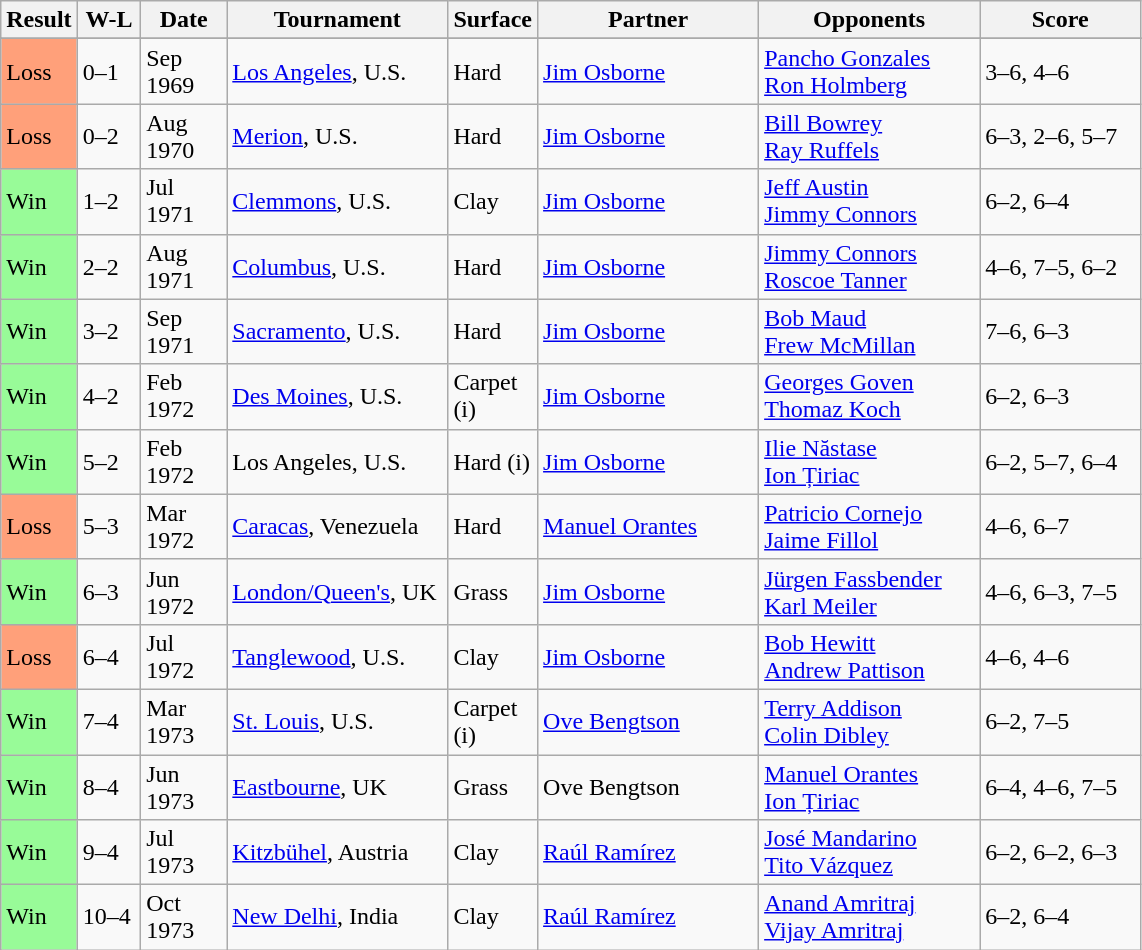<table class="sortable wikitable">
<tr>
<th>Result</th>
<th style="width:35px" class="unsortable">W-L</th>
<th style="width:50px">Date</th>
<th style="width:140px">Tournament</th>
<th style="width:50px">Surface</th>
<th style="width:140px">Partner</th>
<th style="width:140px">Opponents</th>
<th style="width:100px" class="unsortable">Score</th>
</tr>
<tr>
</tr>
<tr>
<td style="background:#ffa07a;">Loss</td>
<td>0–1</td>
<td>Sep 1969</td>
<td><a href='#'>Los Angeles</a>, U.S.</td>
<td>Hard</td>
<td> <a href='#'>Jim Osborne</a></td>
<td> <a href='#'>Pancho Gonzales</a> <br>  <a href='#'>Ron Holmberg</a></td>
<td>3–6, 4–6</td>
</tr>
<tr>
<td style="background:#ffa07a;">Loss</td>
<td>0–2</td>
<td>Aug 1970</td>
<td><a href='#'>Merion</a>, U.S.</td>
<td>Hard</td>
<td> <a href='#'>Jim Osborne</a></td>
<td> <a href='#'>Bill Bowrey</a> <br>  <a href='#'>Ray Ruffels</a></td>
<td>6–3, 2–6, 5–7</td>
</tr>
<tr>
<td style="background:#98fb98;">Win</td>
<td>1–2</td>
<td>Jul 1971</td>
<td><a href='#'>Clemmons</a>, U.S.</td>
<td>Clay</td>
<td> <a href='#'>Jim Osborne</a></td>
<td> <a href='#'>Jeff Austin</a> <br>  <a href='#'>Jimmy Connors</a></td>
<td>6–2, 6–4</td>
</tr>
<tr>
<td style="background:#98fb98;">Win</td>
<td>2–2</td>
<td>Aug 1971</td>
<td><a href='#'>Columbus</a>, U.S.</td>
<td>Hard</td>
<td> <a href='#'>Jim Osborne</a></td>
<td> <a href='#'>Jimmy Connors</a> <br>  <a href='#'>Roscoe Tanner</a></td>
<td>4–6, 7–5, 6–2</td>
</tr>
<tr>
<td style="background:#98fb98;">Win</td>
<td>3–2</td>
<td>Sep 1971</td>
<td><a href='#'>Sacramento</a>, U.S.</td>
<td>Hard</td>
<td> <a href='#'>Jim Osborne</a></td>
<td> <a href='#'>Bob Maud</a> <br>  <a href='#'>Frew McMillan</a></td>
<td>7–6, 6–3</td>
</tr>
<tr>
<td style="background:#98fb98;">Win</td>
<td>4–2</td>
<td>Feb 1972</td>
<td><a href='#'>Des Moines</a>, U.S.</td>
<td>Carpet (i)</td>
<td> <a href='#'>Jim Osborne</a></td>
<td> <a href='#'>Georges Goven</a> <br>  <a href='#'>Thomaz Koch</a></td>
<td>6–2, 6–3</td>
</tr>
<tr>
<td style="background:#98fb98;">Win</td>
<td>5–2</td>
<td>Feb 1972</td>
<td>Los Angeles, U.S.</td>
<td>Hard (i)</td>
<td> <a href='#'>Jim Osborne</a></td>
<td> <a href='#'>Ilie Năstase</a> <br>  <a href='#'>Ion Țiriac</a></td>
<td>6–2, 5–7, 6–4</td>
</tr>
<tr>
<td style="background:#ffa07a;">Loss</td>
<td>5–3</td>
<td>Mar 1972</td>
<td><a href='#'>Caracas</a>, Venezuela</td>
<td>Hard</td>
<td> <a href='#'>Manuel Orantes</a></td>
<td> <a href='#'>Patricio Cornejo</a><br> <a href='#'>Jaime Fillol</a></td>
<td>4–6, 6–7</td>
</tr>
<tr>
<td style="background:#98fb98;">Win</td>
<td>6–3</td>
<td>Jun 1972</td>
<td><a href='#'>London/Queen's</a>, UK</td>
<td>Grass</td>
<td> <a href='#'>Jim Osborne</a></td>
<td> <a href='#'>Jürgen Fassbender</a> <br>  <a href='#'>Karl Meiler</a></td>
<td>4–6, 6–3, 7–5</td>
</tr>
<tr>
<td style="background:#ffa07a;">Loss</td>
<td>6–4</td>
<td>Jul 1972</td>
<td><a href='#'>Tanglewood</a>, U.S.</td>
<td>Clay</td>
<td> <a href='#'>Jim Osborne</a></td>
<td> <a href='#'>Bob Hewitt</a> <br>  <a href='#'>Andrew Pattison</a></td>
<td>4–6, 4–6</td>
</tr>
<tr>
<td style="background:#98fb98;">Win</td>
<td>7–4</td>
<td>Mar 1973</td>
<td><a href='#'>St. Louis</a>, U.S.</td>
<td>Carpet (i)</td>
<td> <a href='#'>Ove Bengtson</a></td>
<td> <a href='#'>Terry Addison</a> <br>  <a href='#'>Colin Dibley</a></td>
<td>6–2, 7–5</td>
</tr>
<tr>
<td style="background:#98fb98;">Win</td>
<td>8–4</td>
<td>Jun 1973</td>
<td><a href='#'>Eastbourne</a>, UK</td>
<td>Grass</td>
<td> Ove Bengtson</td>
<td> <a href='#'>Manuel Orantes</a> <br>  <a href='#'>Ion Țiriac</a></td>
<td>6–4, 4–6, 7–5</td>
</tr>
<tr>
<td style="background:#98fb98;">Win</td>
<td>9–4</td>
<td>Jul 1973</td>
<td><a href='#'>Kitzbühel</a>, Austria</td>
<td>Clay</td>
<td> <a href='#'>Raúl Ramírez</a></td>
<td> <a href='#'>José Mandarino</a> <br>  <a href='#'>Tito Vázquez</a></td>
<td>6–2, 6–2, 6–3</td>
</tr>
<tr>
<td style="background:#98fb98;">Win</td>
<td>10–4</td>
<td>Oct 1973</td>
<td><a href='#'>New Delhi</a>, India</td>
<td>Clay</td>
<td> <a href='#'>Raúl Ramírez</a></td>
<td> <a href='#'>Anand Amritraj</a> <br>  <a href='#'>Vijay Amritraj</a></td>
<td>6–2, 6–4</td>
</tr>
</table>
